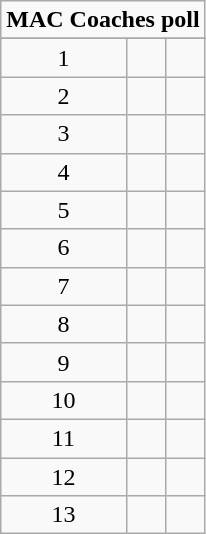<table class="wikitable" style="display: inline-table;">
<tr align="center">
<td align="center" Colspan="3"><strong>MAC Coaches poll</strong></td>
</tr>
<tr align="center">
</tr>
<tr align="center">
<td>1</td>
<td></td>
<td></td>
</tr>
<tr align="center">
<td>2</td>
<td></td>
<td></td>
</tr>
<tr align="center">
<td>3</td>
<td></td>
<td></td>
</tr>
<tr align="center">
<td>4</td>
<td></td>
<td></td>
</tr>
<tr align="center">
<td>5</td>
<td></td>
<td></td>
</tr>
<tr align="center">
<td>6</td>
<td></td>
<td></td>
</tr>
<tr align="center">
<td>7</td>
<td></td>
<td></td>
</tr>
<tr align="center">
<td>8</td>
<td></td>
<td></td>
</tr>
<tr align="center">
<td>9</td>
<td></td>
<td></td>
</tr>
<tr align="center">
<td>10</td>
<td></td>
<td></td>
</tr>
<tr align="center">
<td>11</td>
<td></td>
<td></td>
</tr>
<tr align="center">
<td>12</td>
<td></td>
<td></td>
</tr>
<tr align="center">
<td>13</td>
<td></td>
<td></td>
</tr>
</table>
